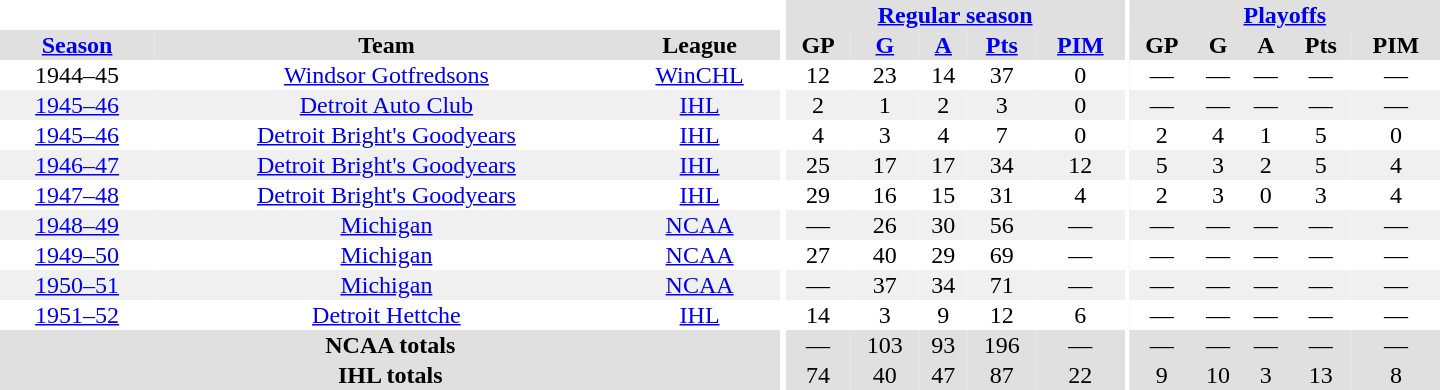<table border="0" cellpadding="1" cellspacing="0" style="text-align:center; width:60em">
<tr bgcolor="#e0e0e0">
<th colspan="3" bgcolor="#ffffff"></th>
<th rowspan="99" bgcolor="#ffffff"></th>
<th colspan="5"><a href='#'>Regular season</a></th>
<th rowspan="99" bgcolor="#ffffff"></th>
<th colspan="5"><a href='#'>Playoffs</a></th>
</tr>
<tr bgcolor="#e0e0e0">
<th><a href='#'>Season</a></th>
<th>Team</th>
<th>League</th>
<th>GP</th>
<th><a href='#'>G</a></th>
<th><a href='#'>A</a></th>
<th><a href='#'>Pts</a></th>
<th><a href='#'>PIM</a></th>
<th>GP</th>
<th>G</th>
<th>A</th>
<th>Pts</th>
<th>PIM</th>
</tr>
<tr>
<td>1944–45</td>
<td><a href='#'>Windsor Gotfredsons</a></td>
<td><a href='#'>WinCHL</a></td>
<td>12</td>
<td>23</td>
<td>14</td>
<td>37</td>
<td>0</td>
<td>—</td>
<td>—</td>
<td>—</td>
<td>—</td>
<td>—</td>
</tr>
<tr bgcolor="#f0f0f0">
<td><a href='#'>1945–46</a></td>
<td><a href='#'>Detroit Auto Club</a></td>
<td><a href='#'>IHL</a></td>
<td>2</td>
<td>1</td>
<td>2</td>
<td>3</td>
<td>0</td>
<td>—</td>
<td>—</td>
<td>—</td>
<td>—</td>
<td>—</td>
</tr>
<tr>
<td><a href='#'>1945–46</a></td>
<td><a href='#'>Detroit Bright's Goodyears</a></td>
<td><a href='#'>IHL</a></td>
<td>4</td>
<td>3</td>
<td>4</td>
<td>7</td>
<td>0</td>
<td>2</td>
<td>4</td>
<td>1</td>
<td>5</td>
<td>0</td>
</tr>
<tr bgcolor="#f0f0f0">
<td><a href='#'>1946–47</a></td>
<td><a href='#'>Detroit Bright's Goodyears</a></td>
<td><a href='#'>IHL</a></td>
<td>25</td>
<td>17</td>
<td>17</td>
<td>34</td>
<td>12</td>
<td>5</td>
<td>3</td>
<td>2</td>
<td>5</td>
<td>4</td>
</tr>
<tr>
<td><a href='#'>1947–48</a></td>
<td><a href='#'>Detroit Bright's Goodyears</a></td>
<td><a href='#'>IHL</a></td>
<td>29</td>
<td>16</td>
<td>15</td>
<td>31</td>
<td>4</td>
<td>2</td>
<td>3</td>
<td>0</td>
<td>3</td>
<td>4</td>
</tr>
<tr bgcolor="#f0f0f0">
<td><a href='#'>1948–49</a></td>
<td><a href='#'>Michigan</a></td>
<td><a href='#'>NCAA</a></td>
<td>—</td>
<td>26</td>
<td>30</td>
<td>56</td>
<td>—</td>
<td>—</td>
<td>—</td>
<td>—</td>
<td>—</td>
<td>—</td>
</tr>
<tr>
<td><a href='#'>1949–50</a></td>
<td><a href='#'>Michigan</a></td>
<td><a href='#'>NCAA</a></td>
<td>27</td>
<td>40</td>
<td>29</td>
<td>69</td>
<td>—</td>
<td>—</td>
<td>—</td>
<td>—</td>
<td>—</td>
<td>—</td>
</tr>
<tr bgcolor="#f0f0f0">
<td><a href='#'>1950–51</a></td>
<td><a href='#'>Michigan</a></td>
<td><a href='#'>NCAA</a></td>
<td>—</td>
<td>37</td>
<td>34</td>
<td>71</td>
<td>—</td>
<td>—</td>
<td>—</td>
<td>—</td>
<td>—</td>
<td>—</td>
</tr>
<tr>
<td><a href='#'>1951–52</a></td>
<td><a href='#'>Detroit Hettche</a></td>
<td><a href='#'>IHL</a></td>
<td>14</td>
<td>3</td>
<td>9</td>
<td>12</td>
<td>6</td>
<td>—</td>
<td>—</td>
<td>—</td>
<td>—</td>
<td>—</td>
</tr>
<tr bgcolor="#e0e0e0">
<th colspan="3">NCAA totals</th>
<td>—</td>
<td>103</td>
<td>93</td>
<td>196</td>
<td>—</td>
<td>—</td>
<td>—</td>
<td>—</td>
<td>—</td>
<td>—</td>
</tr>
<tr bgcolor="#e0e0e0">
<th colspan="3">IHL totals</th>
<td>74</td>
<td>40</td>
<td>47</td>
<td>87</td>
<td>22</td>
<td>9</td>
<td>10</td>
<td>3</td>
<td>13</td>
<td>8</td>
</tr>
</table>
